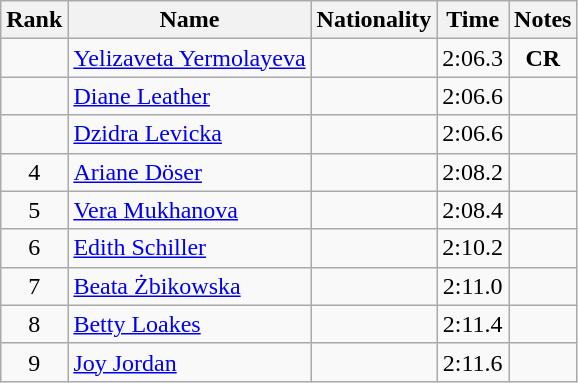<table class="wikitable sortable" style="text-align:center">
<tr>
<th>Rank</th>
<th>Name</th>
<th>Nationality</th>
<th>Time</th>
<th>Notes</th>
</tr>
<tr>
<td></td>
<td align=left><a href='#'>Yelizaveta Yermolayeva</a></td>
<td align=left></td>
<td>2:06.3</td>
<td><strong>CR</strong></td>
</tr>
<tr>
<td></td>
<td align=left><a href='#'>Diane Leather</a></td>
<td align=left></td>
<td>2:06.6</td>
<td></td>
</tr>
<tr>
<td></td>
<td align=left><a href='#'>Dzidra Levicka</a></td>
<td align=left></td>
<td>2:06.6</td>
<td></td>
</tr>
<tr>
<td>4</td>
<td align=left><a href='#'>Ariane Döser</a></td>
<td align=left></td>
<td>2:08.2</td>
<td></td>
</tr>
<tr>
<td>5</td>
<td align=left><a href='#'>Vera Mukhanova</a></td>
<td align=left></td>
<td>2:08.4</td>
<td></td>
</tr>
<tr>
<td>6</td>
<td align=left><a href='#'>Edith Schiller</a></td>
<td align=left></td>
<td>2:10.2</td>
<td></td>
</tr>
<tr>
<td>7</td>
<td align=left><a href='#'>Beata Żbikowska</a></td>
<td align=left></td>
<td>2:11.0</td>
<td></td>
</tr>
<tr>
<td>8</td>
<td align=left><a href='#'>Betty Loakes</a></td>
<td align=left></td>
<td>2:11.4</td>
<td></td>
</tr>
<tr>
<td>9</td>
<td align=left><a href='#'>Joy Jordan</a></td>
<td align=left></td>
<td>2:11.6</td>
<td></td>
</tr>
</table>
